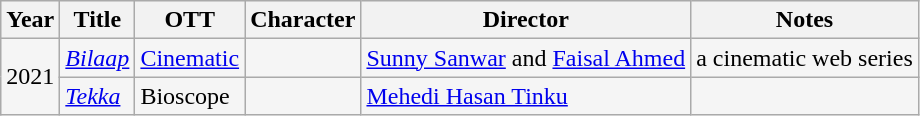<table class="wikitable sortable" style="background:#F5F5F5;">
<tr>
<th>Year</th>
<th>Title</th>
<th>OTT</th>
<th>Character</th>
<th>Director</th>
<th>Notes</th>
</tr>
<tr>
<td rowspan="2">2021</td>
<td><em><a href='#'>Bilaap</a></em></td>
<td><a href='#'>Cinematic</a></td>
<td></td>
<td><a href='#'>Sunny Sanwar</a> and <a href='#'>Faisal Ahmed</a></td>
<td>a cinematic web series</td>
</tr>
<tr>
<td><em><a href='#'>Tekka</a></em></td>
<td>Bioscope</td>
<td></td>
<td><a href='#'>Mehedi Hasan Tinku</a></td>
<td></td>
</tr>
</table>
